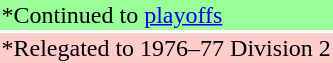<table>
<tr style="background: #99FF99;">
<td>*Continued to <a href='#'>playoffs</a></td>
</tr>
<tr style="background: #FFCCCC;">
<td>*Relegated to 1976–77 Division 2</td>
</tr>
</table>
